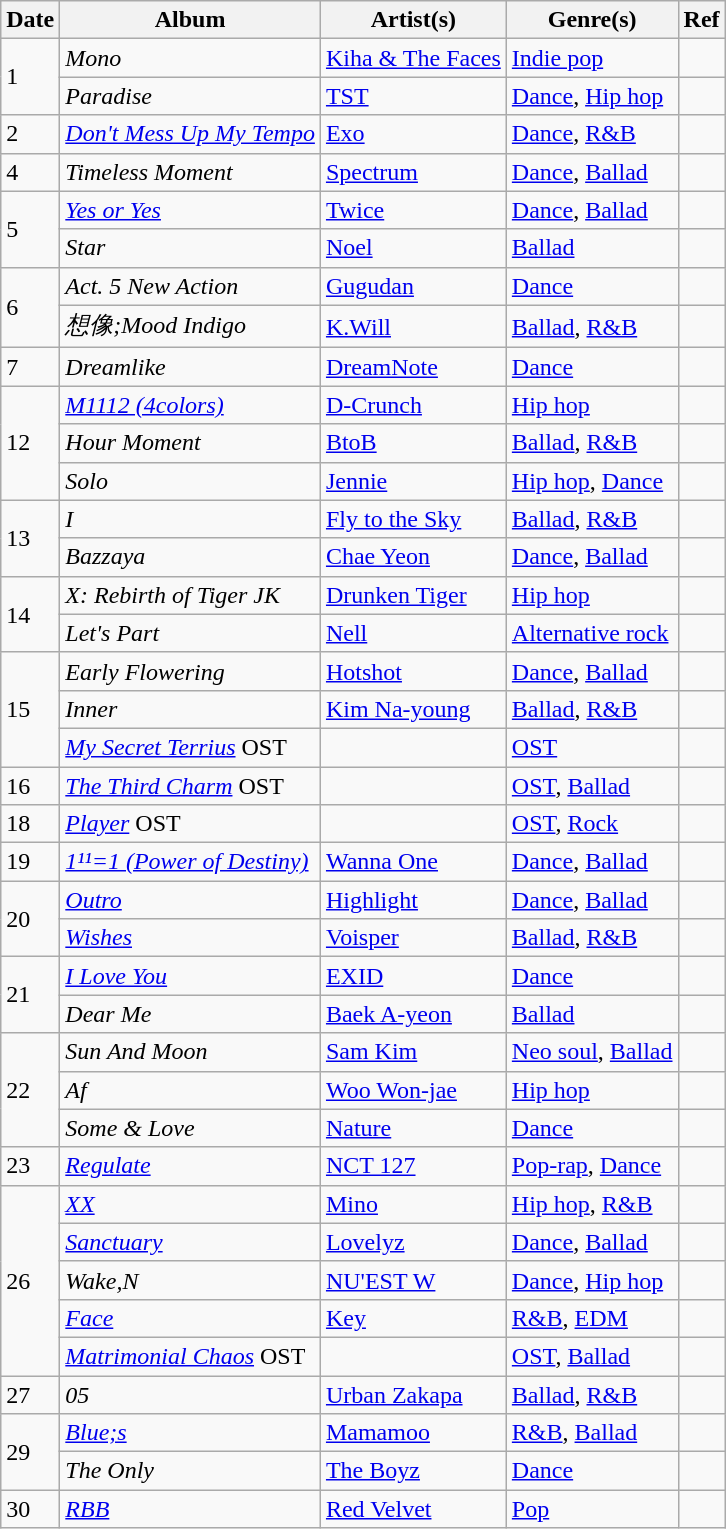<table class="wikitable">
<tr>
<th>Date</th>
<th>Album</th>
<th>Artist(s)</th>
<th>Genre(s)</th>
<th>Ref</th>
</tr>
<tr>
<td rowspan="2">1</td>
<td><em>Mono</em></td>
<td><a href='#'>Kiha & The Faces</a></td>
<td><a href='#'>Indie pop</a></td>
<td></td>
</tr>
<tr>
<td><em>Paradise</em></td>
<td><a href='#'>TST</a></td>
<td><a href='#'>Dance</a>, <a href='#'>Hip hop</a></td>
<td></td>
</tr>
<tr>
<td>2</td>
<td><em><a href='#'>Don't Mess Up My Tempo</a></em></td>
<td><a href='#'>Exo</a></td>
<td><a href='#'>Dance</a>, <a href='#'>R&B</a></td>
<td></td>
</tr>
<tr>
<td>4</td>
<td><em>Timeless Moment</em></td>
<td><a href='#'>Spectrum</a></td>
<td><a href='#'>Dance</a>, <a href='#'>Ballad</a></td>
<td></td>
</tr>
<tr>
<td rowspan="2">5</td>
<td><em><a href='#'>Yes or Yes</a></em></td>
<td><a href='#'>Twice</a></td>
<td><a href='#'>Dance</a>, <a href='#'>Ballad</a></td>
<td></td>
</tr>
<tr>
<td><em>Star</em></td>
<td><a href='#'>Noel</a></td>
<td><a href='#'>Ballad</a></td>
<td></td>
</tr>
<tr>
<td rowspan="2">6</td>
<td><em>Act. 5 New Action</em></td>
<td><a href='#'>Gugudan</a></td>
<td><a href='#'>Dance</a></td>
<td></td>
</tr>
<tr>
<td><em>想像;Mood Indigo</em></td>
<td><a href='#'>K.Will</a></td>
<td><a href='#'>Ballad</a>, <a href='#'>R&B</a></td>
<td></td>
</tr>
<tr>
<td>7</td>
<td><em>Dreamlike</em></td>
<td><a href='#'>DreamNote</a></td>
<td><a href='#'>Dance</a></td>
<td></td>
</tr>
<tr>
<td rowspan="3">12</td>
<td><em><a href='#'>M1112 (4colors)</a></em></td>
<td><a href='#'>D-Crunch</a></td>
<td><a href='#'>Hip hop</a></td>
<td></td>
</tr>
<tr>
<td><em>Hour Moment</em></td>
<td><a href='#'>BtoB</a></td>
<td><a href='#'>Ballad</a>, <a href='#'>R&B</a></td>
<td></td>
</tr>
<tr>
<td><em>Solo</em></td>
<td><a href='#'>Jennie</a></td>
<td><a href='#'>Hip hop</a>, <a href='#'>Dance</a></td>
<td></td>
</tr>
<tr>
<td rowspan="2">13</td>
<td><em>I</em></td>
<td><a href='#'>Fly to the Sky</a></td>
<td><a href='#'>Ballad</a>, <a href='#'>R&B</a></td>
<td></td>
</tr>
<tr>
<td><em>Bazzaya</em></td>
<td><a href='#'>Chae Yeon</a></td>
<td><a href='#'>Dance</a>, <a href='#'>Ballad</a></td>
<td></td>
</tr>
<tr>
<td rowspan="2">14</td>
<td><em>X: Rebirth of Tiger JK</em></td>
<td><a href='#'>Drunken Tiger</a></td>
<td><a href='#'>Hip hop</a></td>
<td></td>
</tr>
<tr>
<td><em>Let's Part</em></td>
<td><a href='#'>Nell</a></td>
<td><a href='#'>Alternative rock</a></td>
<td></td>
</tr>
<tr>
<td rowspan="3">15</td>
<td><em>Early Flowering</em></td>
<td><a href='#'>Hotshot</a></td>
<td><a href='#'>Dance</a>, <a href='#'>Ballad</a></td>
<td></td>
</tr>
<tr>
<td><em>Inner</em></td>
<td><a href='#'>Kim Na-young</a></td>
<td><a href='#'>Ballad</a>, <a href='#'>R&B</a></td>
<td></td>
</tr>
<tr>
<td><em><a href='#'>My Secret Terrius</a></em> OST</td>
<td></td>
<td><a href='#'>OST</a></td>
<td></td>
</tr>
<tr>
<td>16</td>
<td><em><a href='#'>The Third Charm</a></em> OST</td>
<td></td>
<td><a href='#'>OST</a>, <a href='#'>Ballad</a></td>
<td></td>
</tr>
<tr>
<td>18</td>
<td><em><a href='#'>Player</a></em> OST</td>
<td></td>
<td><a href='#'>OST</a>, <a href='#'>Rock</a></td>
<td></td>
</tr>
<tr>
<td>19</td>
<td><em><a href='#'>1¹¹=1 (Power of Destiny)</a></em></td>
<td><a href='#'>Wanna One</a></td>
<td><a href='#'>Dance</a>, <a href='#'>Ballad</a></td>
<td></td>
</tr>
<tr>
<td rowspan="2">20</td>
<td><em><a href='#'>Outro</a></em></td>
<td><a href='#'>Highlight</a></td>
<td><a href='#'>Dance</a>, <a href='#'>Ballad</a></td>
<td></td>
</tr>
<tr>
<td><em><a href='#'>Wishes</a></em></td>
<td><a href='#'>Voisper</a></td>
<td><a href='#'>Ballad</a>, <a href='#'>R&B</a></td>
<td></td>
</tr>
<tr>
<td rowspan="2">21</td>
<td><em><a href='#'>I Love You</a></em></td>
<td><a href='#'>EXID</a></td>
<td><a href='#'>Dance</a></td>
<td></td>
</tr>
<tr>
<td><em>Dear Me</em></td>
<td><a href='#'>Baek A-yeon</a></td>
<td><a href='#'>Ballad</a></td>
<td></td>
</tr>
<tr>
<td rowspan="3">22</td>
<td><em>Sun And Moon</em></td>
<td><a href='#'>Sam Kim</a></td>
<td><a href='#'>Neo soul</a>, <a href='#'>Ballad</a></td>
<td></td>
</tr>
<tr>
<td><em>Af</em></td>
<td><a href='#'>Woo Won-jae</a></td>
<td><a href='#'>Hip hop</a></td>
<td></td>
</tr>
<tr>
<td><em>Some & Love</em></td>
<td><a href='#'>Nature</a></td>
<td><a href='#'>Dance</a></td>
<td></td>
</tr>
<tr>
<td>23</td>
<td><em><a href='#'>Regulate</a></em></td>
<td><a href='#'>NCT 127</a></td>
<td><a href='#'>Pop-rap</a>, <a href='#'>Dance</a></td>
<td></td>
</tr>
<tr>
<td rowspan="5">26</td>
<td><em><a href='#'>XX</a></em></td>
<td><a href='#'>Mino</a></td>
<td><a href='#'>Hip hop</a>, <a href='#'>R&B</a></td>
<td></td>
</tr>
<tr>
<td><em><a href='#'>Sanctuary</a></em></td>
<td><a href='#'>Lovelyz</a></td>
<td><a href='#'>Dance</a>, <a href='#'>Ballad</a></td>
<td></td>
</tr>
<tr>
<td><em>Wake,N</em></td>
<td><a href='#'>NU'EST W</a></td>
<td><a href='#'>Dance</a>, <a href='#'>Hip hop</a></td>
<td></td>
</tr>
<tr>
<td><em><a href='#'>Face</a></em></td>
<td><a href='#'>Key</a></td>
<td><a href='#'>R&B</a>, <a href='#'>EDM</a></td>
<td></td>
</tr>
<tr>
<td><em><a href='#'>Matrimonial Chaos</a></em> OST</td>
<td></td>
<td><a href='#'>OST</a>, <a href='#'>Ballad</a></td>
<td></td>
</tr>
<tr>
<td>27</td>
<td><em>05</em></td>
<td><a href='#'>Urban Zakapa</a></td>
<td><a href='#'>Ballad</a>, <a href='#'>R&B</a></td>
<td></td>
</tr>
<tr>
<td rowspan="2">29</td>
<td><em><a href='#'>Blue;s</a></em></td>
<td><a href='#'>Mamamoo</a></td>
<td><a href='#'>R&B</a>, <a href='#'>Ballad</a></td>
<td></td>
</tr>
<tr>
<td><em>The Only</em></td>
<td><a href='#'>The Boyz</a></td>
<td><a href='#'>Dance</a></td>
<td></td>
</tr>
<tr>
<td>30</td>
<td><em><a href='#'>RBB</a></em></td>
<td><a href='#'>Red Velvet</a></td>
<td><a href='#'>Pop</a></td>
<td></td>
</tr>
</table>
